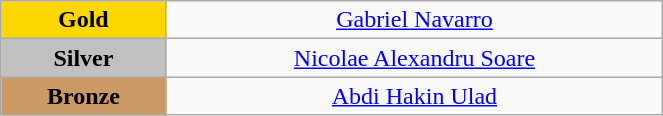<table class="wikitable" style="text-align:center; " width="35%">
<tr>
<td bgcolor="gold"><strong>Gold</strong></td>
<td><a href='#'>Gabriel Navarro</a><br>  <small><em></em></small></td>
</tr>
<tr>
<td bgcolor="silver"><strong>Silver</strong></td>
<td><a href='#'>Nicolae Alexandru Soare</a><br>  <small><em></em></small></td>
</tr>
<tr>
<td bgcolor="CC9966"><strong>Bronze</strong></td>
<td><a href='#'>Abdi Hakin Ulad</a><br>  <small><em></em></small></td>
</tr>
</table>
